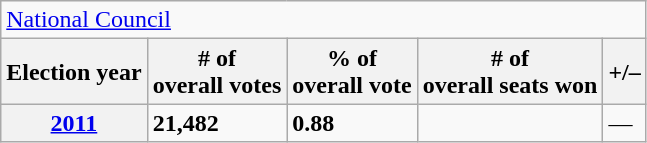<table class=wikitable>
<tr>
<td colspan="5"><a href='#'>National Council</a></td>
</tr>
<tr>
<th>Election year</th>
<th># of<br>overall votes</th>
<th>% of<br>overall vote</th>
<th># of<br>overall seats won</th>
<th>+/–</th>
</tr>
<tr>
<th><a href='#'>2011</a></th>
<td><strong>21,482</strong></td>
<td><strong>0.88</strong></td>
<td></td>
<td>—</td>
</tr>
</table>
